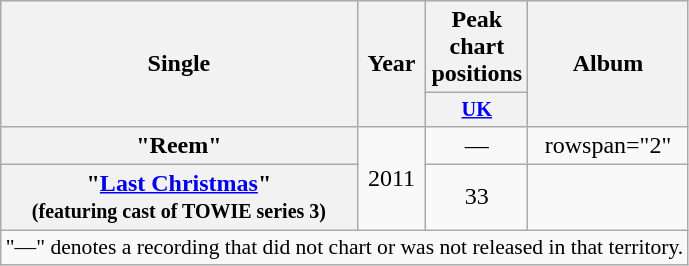<table class="wikitable plainrowheaders" style="text-align:center;">
<tr>
<th scope="col" rowspan="2">Single</th>
<th scope="col" rowspan="2">Year</th>
<th scope="col" colspan="1">Peak chart positions</th>
<th scope="col" rowspan="2">Album</th>
</tr>
<tr>
<th scope="col" style="width:4em;font-size:85%;"><a href='#'>UK</a><br></th>
</tr>
<tr>
<th scope="row">"Reem"</th>
<td rowspan="2">2011</td>
<td>—</td>
<td>rowspan="2" </td>
</tr>
<tr>
<th scope="row">"<a href='#'>Last Christmas</a>"<br><small>(featuring cast of TOWIE series 3)</small></th>
<td>33</td>
</tr>
<tr>
<td colspan="4" style="font-size:90%">"—" denotes a recording that did not chart or was not released in that territory.</td>
</tr>
</table>
